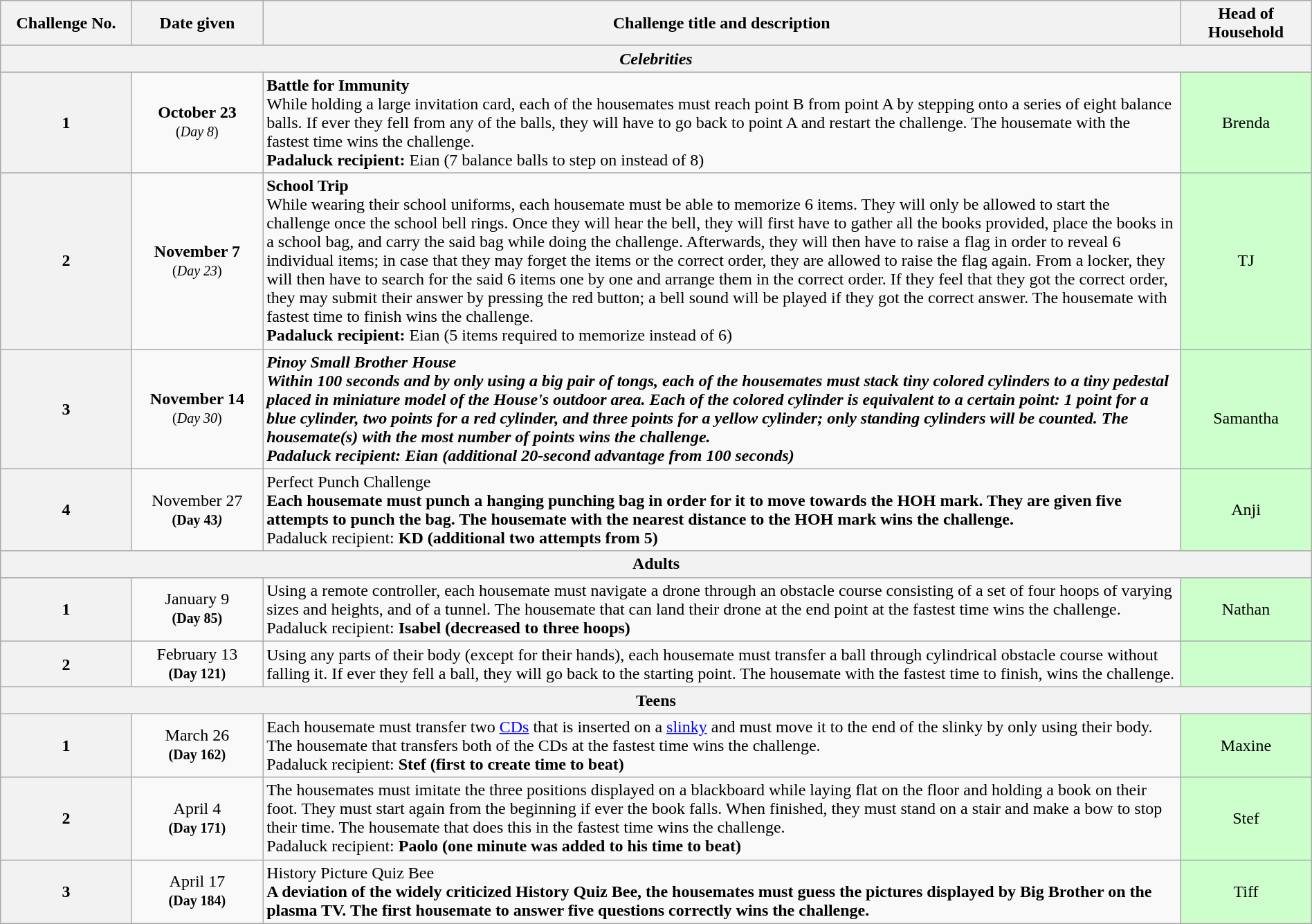<table class="wikitable" style="text-align:center; font-size:100%; line-height:18px;" width="100%">
<tr>
<th style="width: 10%;">Challenge No.</th>
<th style="width: 10%;">Date given</th>
<th style="width: 70%;">Challenge title and description</th>
<th style="width: 10%;">Head of Household</th>
</tr>
<tr>
<th colspan="4"><em>Celebrities</em></th>
</tr>
<tr>
<th>1</th>
<td><strong>October 23</strong><br><small>(<em>Day 8</em>)</small></td>
<td align="left"><strong>Battle for Immunity</strong><br>While holding a large invitation card, each of the housemates must reach point B from point A by stepping onto a series of eight balance balls. If ever they fell from any of the balls, they will have to go back to point A and restart the challenge. The housemate with the fastest time wins the challenge.<br><strong>Padaluck recipient:</strong> Eian (7 balance balls to step on instead of 8)</td>
<td style="background:#CCFFCC;">Brenda</td>
</tr>
<tr>
<th>2</th>
<td><strong>November 7</strong><br><small>(<em>Day 23</em>)</small></td>
<td align="left"><strong>School Trip</strong><br>While wearing their school uniforms, each housemate must be able to memorize 6 items. They will only be allowed to start the challenge once the school bell rings. Once they will hear the bell, they will first have to gather all the books provided, place the books in a school bag, and carry the said bag while doing the challenge. Afterwards, they will then have to raise a flag in order to reveal 6 individual items; in case that they may forget the items or the correct order, they are allowed to raise the flag again. From a locker, they will then have to search for the said 6 items one by one and arrange them in the correct order. If they feel that they got the correct order, they may submit their answer by pressing the red button; a bell sound will be played if they got the correct answer. The housemate with fastest time to finish wins the challenge.<br><strong>Padaluck recipient:</strong> Eian (5 items required to memorize instead of 6)</td>
<td style="background:#CCFFCC;">TJ</td>
</tr>
<tr>
<th>3</th>
<td><strong>November 14</strong><br><small>(<em>Day 30</em>)</small></td>
<td align="left"><strong><em>Pinoy<em> Small Brother House<strong><br>Within 100 seconds and by only using a big pair of tongs, each of the housemates must stack tiny colored cylinders to a tiny pedestal placed in miniature model of the House's outdoor area. Each of the colored cylinder is equivalent to a certain point: 1 point for a blue cylinder, two points for a red cylinder, and three points for a yellow cylinder; only standing cylinders will be counted. The housemate(s) with the most number of points wins the challenge.<br></strong>Padaluck recipient:<strong> Eian (additional 20-second advantage from 100 seconds)</td>
<td style="background:#CCFFCC;"><br>Samantha</td>
</tr>
<tr>
<th>4</th>
<td></strong>November 27<strong><br><small>(</em>Day 43<em>)</small></td>
<td align="left"></strong>Perfect Punch Challenge<strong><br>Each housemate must punch a hanging punching bag in order for it to move towards the HOH mark. They are given five attempts to punch the bag. The housemate with the nearest distance to the HOH mark wins the challenge.<br></strong>Padaluck recipient:<strong> KD (additional two attempts from 5)</td>
<td style="background:#CCFFCC;">Anji</td>
</tr>
<tr>
<th colspan="4"></em>Adults<em></th>
</tr>
<tr>
<th>1</th>
<td></strong>January 9<strong><br></em><small>(Day 85)</small><em></td>
<td align="left">Using a remote controller, each housemate must navigate a drone through an obstacle course consisting of a set of four hoops of varying sizes and heights, and of a tunnel. The housemate that can land their drone at the end point at the fastest time wins the challenge.<br></strong>Padaluck recipient:<strong> Isabel (decreased to three hoops)</td>
<td style="background:#CCFFCC;">Nathan</td>
</tr>
<tr>
<th>2</th>
<td></strong>February 13<strong><br></em><small>(Day 121)</small><em></td>
<td align="left">Using any parts of their body (except for their hands), each housemate must transfer a ball through cylindrical obstacle course without falling it. If ever they fell a ball, they will go back to the starting point. The housemate with the fastest time to finish, wins the challenge.</td>
<td style="background:#CCFFCC;"></td>
</tr>
<tr>
<th colspan="4"></em>Teens<em></th>
</tr>
<tr>
<th>1</th>
<td></strong>March 26<strong><br></em><small>(Day 162)</small><em></td>
<td align="left">Each housemate must transfer two <a href='#'>CDs</a> that is inserted on a <a href='#'>slinky</a> and must move it to the end of the slinky by only using their body. The housemate that transfers both of the CDs at the fastest time wins the challenge.<br></strong>Padaluck recipient:<strong> Stef (first to create time to beat)</td>
<td style="background:#CCFFCC;">Maxine</td>
</tr>
<tr>
<th>2</th>
<td></strong>April 4<strong><br></em><small>(Day 171)</small><em></td>
<td align="left">The housemates must imitate the three positions displayed on a blackboard while laying flat on the floor and holding a book on their foot. They must start again from the beginning if ever the book falls. When finished, they must stand on a stair and make a bow to stop their time. The housemate that does this in the fastest time wins the challenge.<br></strong>Padaluck recipient:<strong> Paolo (one minute was added to his time to beat)</td>
<td style="background:#CCFFCC;">Stef</td>
</tr>
<tr>
<th>3</th>
<td></strong>April 17<strong><br></em><small>(Day 184)</small><em> </td>
<td align="left"></strong>History Picture Quiz Bee<strong> <br>A deviation of the widely criticized History Quiz Bee, the housemates must guess the pictures displayed by Big Brother on the plasma TV. The first housemate to answer five questions correctly wins the challenge.</td>
<td style="background:#CCFFCC;">Tiff</td>
</tr>
</table>
